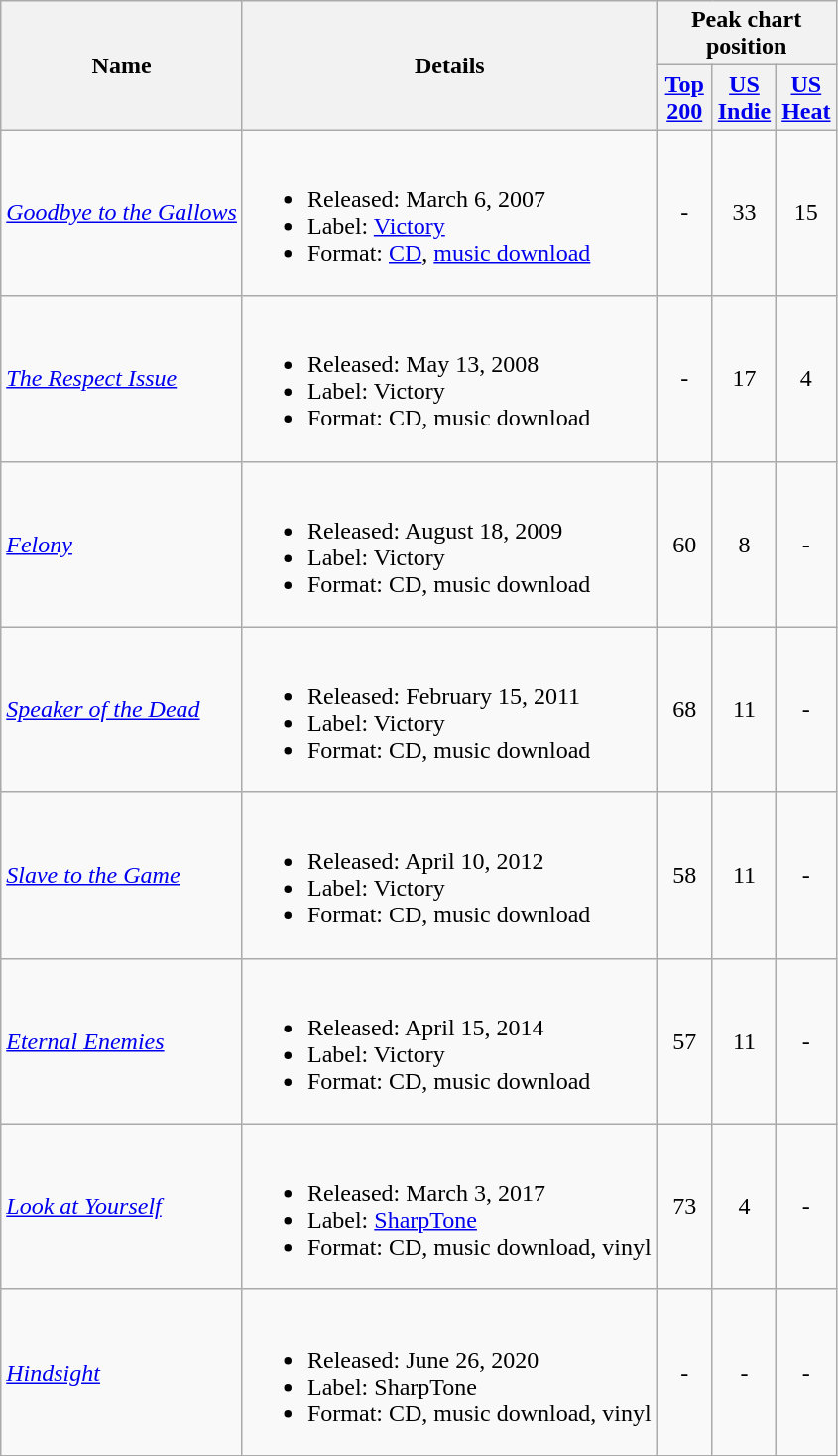<table class="wikitable">
<tr>
<th rowspan=2>Name</th>
<th rowspan=2>Details</th>
<th colspan=3>Peak chart position</th>
</tr>
<tr>
<th style="width:30px;"><a href='#'>Top<br>200</a></th>
<th style="width:30px;"><a href='#'>US<br>Indie</a></th>
<th style="width:30px;"><a href='#'>US<br>Heat</a></th>
</tr>
<tr>
<td><em><a href='#'>Goodbye to the Gallows</a></em></td>
<td><br><ul><li>Released: March 6, 2007</li><li>Label: <a href='#'>Victory</a></li><li>Format: <a href='#'>CD</a>, <a href='#'>music download</a></li></ul></td>
<td style="text-align:center;">-</td>
<td style="text-align:center;">33</td>
<td style="text-align:center;">15</td>
</tr>
<tr>
<td><em><a href='#'>The Respect Issue</a></em></td>
<td><br><ul><li>Released: May 13, 2008</li><li>Label: Victory</li><li>Format: CD, music download</li></ul></td>
<td style="text-align:center;">-</td>
<td style="text-align:center;">17</td>
<td style="text-align:center;">4</td>
</tr>
<tr>
<td><em><a href='#'>Felony</a></em></td>
<td><br><ul><li>Released: August 18, 2009</li><li>Label: Victory</li><li>Format: CD, music download</li></ul></td>
<td style="text-align:center;">60</td>
<td style="text-align:center;">8</td>
<td style="text-align:center;">-</td>
</tr>
<tr>
<td><em><a href='#'>Speaker of the Dead</a></em></td>
<td><br><ul><li>Released: February 15, 2011</li><li>Label: Victory</li><li>Format: CD, music download</li></ul></td>
<td style="text-align:center;">68</td>
<td style="text-align:center;">11</td>
<td style="text-align:center;">-</td>
</tr>
<tr>
<td><em><a href='#'>Slave to the Game</a></em></td>
<td><br><ul><li>Released: April 10, 2012</li><li>Label: Victory</li><li>Format: CD, music download</li></ul></td>
<td style="text-align:center;">58</td>
<td style="text-align:center;">11</td>
<td style="text-align:center;">-</td>
</tr>
<tr>
<td><em><a href='#'>Eternal Enemies</a></em></td>
<td><br><ul><li>Released: April 15, 2014</li><li>Label: Victory</li><li>Format: CD, music download</li></ul></td>
<td style="text-align:center;">57<br></td>
<td style="text-align:center;">11<br></td>
<td style="text-align:center;">-</td>
</tr>
<tr>
<td><em><a href='#'>Look at Yourself</a></em></td>
<td><br><ul><li>Released: March 3, 2017</li><li>Label: <a href='#'>SharpTone</a></li><li>Format: CD, music download, vinyl</li></ul></td>
<td style="text-align:center;">73<br></td>
<td style="text-align:center;">4<br></td>
<td style="text-align:center;">-</td>
</tr>
<tr>
<td><em><a href='#'>Hindsight</a></em></td>
<td><br><ul><li>Released: June 26, 2020</li><li>Label: SharpTone</li><li>Format: CD, music download, vinyl</li></ul></td>
<td style="text-align:center;">-</td>
<td style="text-align:center;">-</td>
<td style="text-align:center;">-</td>
</tr>
</table>
